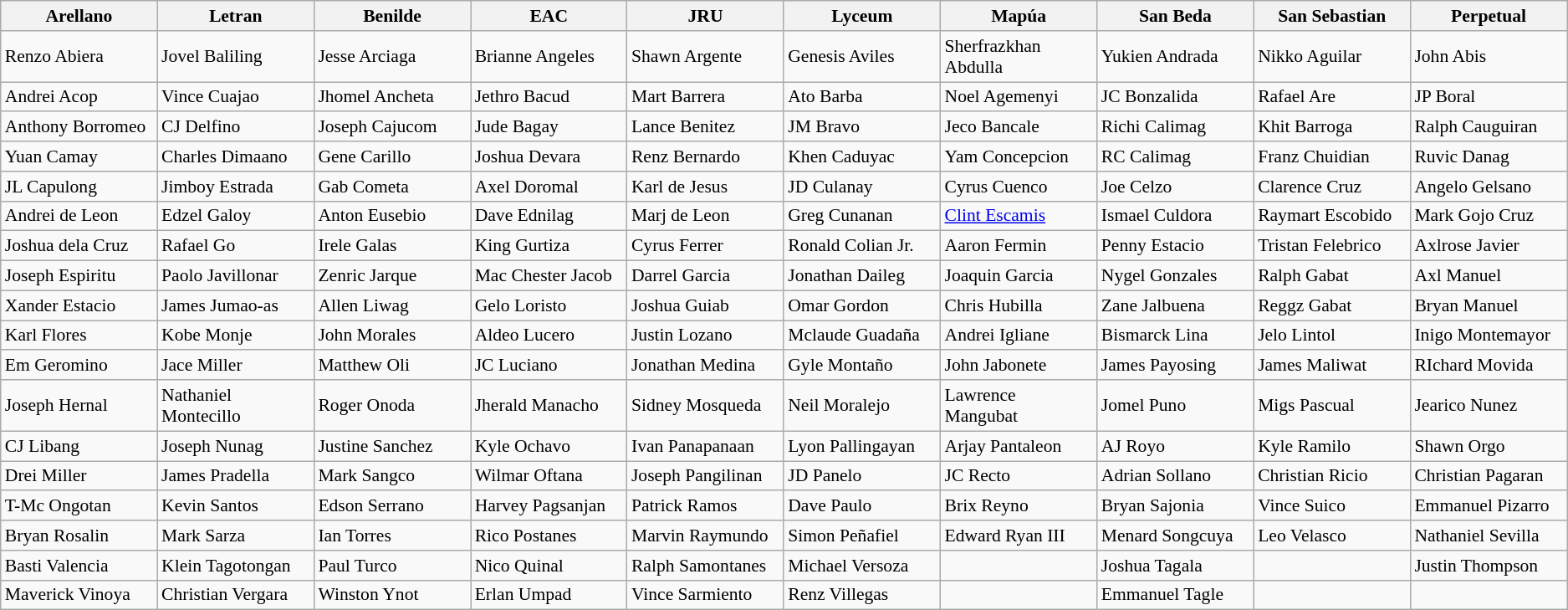<table class="wikitable" style="font-size:90%;">
<tr>
<th width=10%>Arellano</th>
<th width=10%>Letran</th>
<th width=10%>Benilde</th>
<th width=10%>EAC</th>
<th width=10%>JRU</th>
<th width=10%>Lyceum</th>
<th width=10%>Mapúa</th>
<th width=10%>San Beda</th>
<th width=10%>San Sebastian</th>
<th width=10%>Perpetual</th>
</tr>
<tr>
<td>Renzo Abiera</td>
<td>Jovel Baliling</td>
<td>Jesse Arciaga</td>
<td>Brianne Angeles</td>
<td>Shawn Argente</td>
<td>Genesis Aviles</td>
<td>Sherfrazkhan Abdulla</td>
<td>Yukien Andrada</td>
<td>Nikko Aguilar</td>
<td>John Abis</td>
</tr>
<tr>
<td>Andrei Acop</td>
<td>Vince Cuajao</td>
<td>Jhomel Ancheta</td>
<td>Jethro Bacud</td>
<td>Mart Barrera</td>
<td>Ato Barba</td>
<td>Noel Agemenyi</td>
<td>JC Bonzalida</td>
<td>Rafael Are</td>
<td>JP Boral</td>
</tr>
<tr>
<td>Anthony Borromeo</td>
<td>CJ Delfino</td>
<td>Joseph Cajucom</td>
<td>Jude Bagay</td>
<td>Lance Benitez</td>
<td>JM Bravo</td>
<td>Jeco Bancale</td>
<td>Richi Calimag</td>
<td>Khit Barroga</td>
<td>Ralph Cauguiran</td>
</tr>
<tr>
<td>Yuan Camay</td>
<td>Charles Dimaano</td>
<td>Gene Carillo</td>
<td>Joshua Devara</td>
<td>Renz Bernardo</td>
<td>Khen Caduyac</td>
<td>Yam Concepcion</td>
<td>RC Calimag</td>
<td>Franz Chuidian</td>
<td>Ruvic Danag</td>
</tr>
<tr>
<td>JL Capulong</td>
<td>Jimboy Estrada</td>
<td>Gab Cometa</td>
<td>Axel Doromal</td>
<td>Karl de Jesus</td>
<td>JD Culanay</td>
<td>Cyrus Cuenco</td>
<td>Joe Celzo</td>
<td>Clarence Cruz</td>
<td>Angelo Gelsano</td>
</tr>
<tr>
<td>Andrei de Leon</td>
<td>Edzel Galoy</td>
<td>Anton Eusebio</td>
<td>Dave Ednilag</td>
<td>Marj de Leon</td>
<td>Greg Cunanan</td>
<td><a href='#'>Clint Escamis</a></td>
<td>Ismael Culdora</td>
<td>Raymart Escobido</td>
<td>Mark Gojo Cruz</td>
</tr>
<tr>
<td>Joshua dela Cruz</td>
<td>Rafael Go</td>
<td>Irele Galas</td>
<td>King Gurtiza</td>
<td>Cyrus Ferrer</td>
<td>Ronald Colian Jr.</td>
<td>Aaron Fermin</td>
<td>Penny Estacio</td>
<td>Tristan Felebrico</td>
<td>Axlrose Javier</td>
</tr>
<tr>
<td>Joseph Espiritu</td>
<td>Paolo Javillonar</td>
<td>Zenric Jarque</td>
<td>Mac Chester Jacob</td>
<td>Darrel Garcia</td>
<td>Jonathan Daileg</td>
<td>Joaquin Garcia</td>
<td>Nygel Gonzales</td>
<td>Ralph Gabat</td>
<td>Axl Manuel</td>
</tr>
<tr>
<td>Xander Estacio</td>
<td>James Jumao-as</td>
<td>Allen Liwag</td>
<td>Gelo Loristo</td>
<td>Joshua Guiab</td>
<td>Omar Gordon</td>
<td>Chris Hubilla</td>
<td>Zane Jalbuena</td>
<td>Reggz Gabat</td>
<td>Bryan Manuel</td>
</tr>
<tr>
<td>Karl Flores</td>
<td>Kobe Monje</td>
<td>John Morales</td>
<td>Aldeo Lucero</td>
<td>Justin Lozano</td>
<td>Mclaude Guadaña</td>
<td>Andrei Igliane</td>
<td>Bismarck Lina</td>
<td>Jelo Lintol</td>
<td>Inigo Montemayor</td>
</tr>
<tr>
<td>Em Geromino</td>
<td>Jace Miller</td>
<td>Matthew Oli</td>
<td>JC Luciano</td>
<td>Jonathan Medina</td>
<td>Gyle Montaño</td>
<td>John Jabonete</td>
<td>James Payosing</td>
<td>James Maliwat</td>
<td>RIchard Movida</td>
</tr>
<tr>
<td>Joseph Hernal</td>
<td>Nathaniel Montecillo</td>
<td>Roger Onoda</td>
<td>Jherald Manacho</td>
<td>Sidney Mosqueda</td>
<td>Neil Moralejo</td>
<td>Lawrence Mangubat</td>
<td>Jomel Puno</td>
<td>Migs Pascual</td>
<td>Jearico Nunez</td>
</tr>
<tr>
<td>CJ Libang</td>
<td>Joseph Nunag</td>
<td>Justine Sanchez</td>
<td>Kyle Ochavo</td>
<td>Ivan Panapanaan</td>
<td>Lyon Pallingayan</td>
<td>Arjay Pantaleon</td>
<td>AJ Royo</td>
<td>Kyle Ramilo</td>
<td>Shawn Orgo</td>
</tr>
<tr>
<td>Drei Miller</td>
<td>James Pradella</td>
<td>Mark Sangco</td>
<td>Wilmar Oftana</td>
<td>Joseph Pangilinan</td>
<td>JD Panelo</td>
<td>JC Recto</td>
<td>Adrian Sollano</td>
<td>Christian Ricio</td>
<td>Christian Pagaran</td>
</tr>
<tr>
<td>T-Mc Ongotan</td>
<td>Kevin Santos</td>
<td>Edson Serrano</td>
<td>Harvey Pagsanjan</td>
<td>Patrick Ramos</td>
<td>Dave Paulo</td>
<td>Brix Reyno</td>
<td>Bryan Sajonia</td>
<td>Vince Suico</td>
<td>Emmanuel Pizarro</td>
</tr>
<tr>
<td>Bryan Rosalin</td>
<td>Mark Sarza</td>
<td>Ian Torres</td>
<td>Rico Postanes</td>
<td>Marvin Raymundo</td>
<td>Simon Peñafiel</td>
<td>Edward Ryan III</td>
<td>Menard Songcuya</td>
<td>Leo Velasco</td>
<td>Nathaniel Sevilla</td>
</tr>
<tr>
<td>Basti Valencia</td>
<td>Klein Tagotongan</td>
<td>Paul Turco</td>
<td>Nico Quinal</td>
<td>Ralph Samontanes</td>
<td>Michael Versoza</td>
<td></td>
<td>Joshua Tagala</td>
<td></td>
<td>Justin Thompson</td>
</tr>
<tr>
<td>Maverick Vinoya</td>
<td>Christian Vergara</td>
<td>Winston Ynot</td>
<td>Erlan Umpad</td>
<td>Vince Sarmiento</td>
<td>Renz Villegas</td>
<td></td>
<td>Emmanuel Tagle</td>
<td></td>
<td></td>
</tr>
</table>
